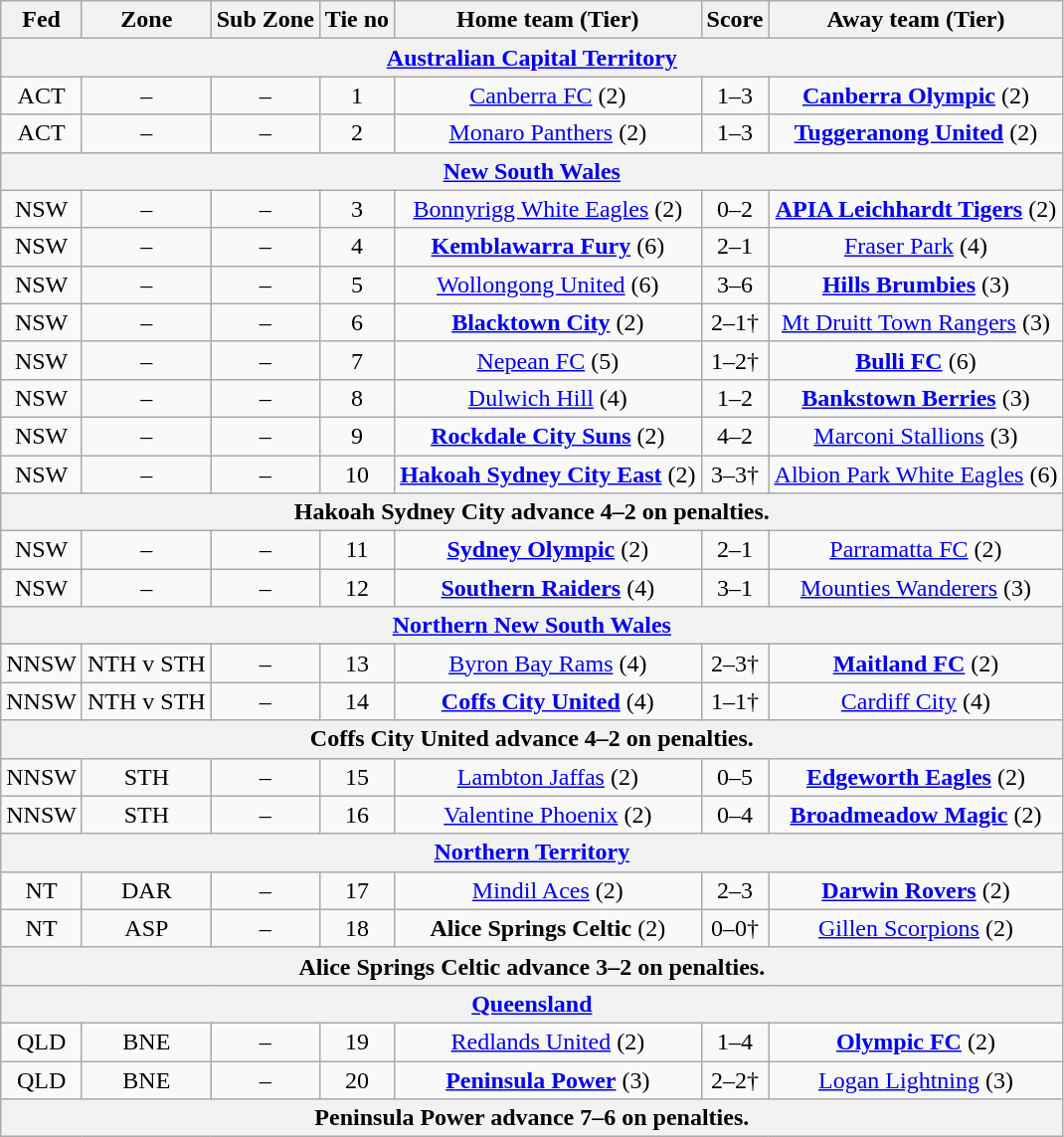<table class="wikitable" style="text-align:center">
<tr>
<th>Fed</th>
<th>Zone</th>
<th>Sub Zone</th>
<th>Tie no</th>
<th>Home team (Tier)</th>
<th>Score</th>
<th>Away team (Tier)</th>
</tr>
<tr>
<th colspan=7><a href='#'>Australian Capital Territory</a></th>
</tr>
<tr>
<td>ACT</td>
<td>–</td>
<td>–</td>
<td>1</td>
<td><a href='#'>Canberra FC</a> (2)</td>
<td>1–3</td>
<td><strong><a href='#'>Canberra Olympic</a></strong> (2)</td>
</tr>
<tr>
<td>ACT</td>
<td>–</td>
<td>–</td>
<td>2</td>
<td><a href='#'>Monaro Panthers</a> (2)</td>
<td>1–3</td>
<td><strong><a href='#'>Tuggeranong United</a></strong> (2)</td>
</tr>
<tr>
<th colspan=7><a href='#'>New South Wales</a></th>
</tr>
<tr>
<td>NSW</td>
<td>–</td>
<td>–</td>
<td>3</td>
<td><a href='#'>Bonnyrigg White Eagles</a> (2)</td>
<td>0–2</td>
<td><strong><a href='#'>APIA Leichhardt Tigers</a></strong> (2)</td>
</tr>
<tr>
<td>NSW</td>
<td>–</td>
<td>–</td>
<td>4</td>
<td><strong><a href='#'>Kemblawarra Fury</a></strong> (6)</td>
<td>2–1</td>
<td><a href='#'>Fraser Park</a> (4)</td>
</tr>
<tr>
<td>NSW</td>
<td>–</td>
<td>–</td>
<td>5</td>
<td><a href='#'>Wollongong United</a> (6)</td>
<td>3–6</td>
<td><strong><a href='#'>Hills Brumbies</a></strong> (3)</td>
</tr>
<tr>
<td>NSW</td>
<td>–</td>
<td>–</td>
<td>6</td>
<td><strong><a href='#'>Blacktown City</a></strong> (2)</td>
<td>2–1†</td>
<td><a href='#'>Mt Druitt Town Rangers</a> (3)</td>
</tr>
<tr>
<td>NSW</td>
<td>–</td>
<td>–</td>
<td>7</td>
<td><a href='#'>Nepean FC</a> (5)</td>
<td>1–2†</td>
<td><strong><a href='#'>Bulli FC</a></strong> (6)</td>
</tr>
<tr>
<td>NSW</td>
<td>–</td>
<td>–</td>
<td>8</td>
<td><a href='#'>Dulwich Hill</a> (4)</td>
<td>1–2</td>
<td><strong><a href='#'>Bankstown Berries</a></strong> (3)</td>
</tr>
<tr>
<td>NSW</td>
<td>–</td>
<td>–</td>
<td>9</td>
<td><strong><a href='#'>Rockdale City Suns</a></strong> (2)</td>
<td>4–2</td>
<td><a href='#'>Marconi Stallions</a> (3)</td>
</tr>
<tr>
<td>NSW</td>
<td>–</td>
<td>–</td>
<td>10</td>
<td><strong><a href='#'>Hakoah Sydney City East</a></strong> (2)</td>
<td>3–3†</td>
<td><a href='#'>Albion Park White Eagles</a> (6)</td>
</tr>
<tr>
<th colspan=7>Hakoah Sydney City advance 4–2 on penalties.</th>
</tr>
<tr>
<td>NSW</td>
<td>–</td>
<td>–</td>
<td>11</td>
<td><strong><a href='#'>Sydney Olympic</a></strong> (2)</td>
<td>2–1</td>
<td><a href='#'>Parramatta FC</a> (2)</td>
</tr>
<tr>
<td>NSW</td>
<td>–</td>
<td>–</td>
<td>12</td>
<td><strong><a href='#'>Southern Raiders</a></strong> (4)</td>
<td>3–1</td>
<td><a href='#'>Mounties Wanderers</a> (3)</td>
</tr>
<tr>
<th colspan=7><a href='#'>Northern New South Wales</a></th>
</tr>
<tr>
<td>NNSW</td>
<td>NTH v STH</td>
<td>–</td>
<td>13</td>
<td><a href='#'>Byron Bay Rams</a> (4)</td>
<td>2–3†</td>
<td><strong><a href='#'>Maitland FC</a></strong> (2)</td>
</tr>
<tr>
<td>NNSW</td>
<td>NTH v STH</td>
<td>–</td>
<td>14</td>
<td><strong><a href='#'>Coffs City United</a></strong> (4)</td>
<td>1–1†</td>
<td><a href='#'>Cardiff City</a> (4)</td>
</tr>
<tr>
<th colspan=7>Coffs City United advance 4–2 on penalties.</th>
</tr>
<tr>
<td>NNSW</td>
<td>STH</td>
<td>–</td>
<td>15</td>
<td><a href='#'>Lambton Jaffas</a> (2)</td>
<td>0–5</td>
<td><strong><a href='#'>Edgeworth Eagles</a></strong> (2)</td>
</tr>
<tr>
<td>NNSW</td>
<td>STH</td>
<td>–</td>
<td>16</td>
<td><a href='#'>Valentine Phoenix</a> (2)</td>
<td>0–4</td>
<td><strong><a href='#'>Broadmeadow Magic</a></strong> (2)</td>
</tr>
<tr>
<th colspan=7><a href='#'>Northern Territory</a></th>
</tr>
<tr>
<td>NT</td>
<td>DAR</td>
<td>–</td>
<td>17</td>
<td><a href='#'>Mindil Aces</a> (2)</td>
<td>2–3</td>
<td><strong><a href='#'>Darwin Rovers</a></strong> (2)</td>
</tr>
<tr>
<td>NT</td>
<td>ASP</td>
<td>–</td>
<td>18</td>
<td><strong>Alice Springs Celtic</strong> (2)</td>
<td>0–0†</td>
<td><a href='#'>Gillen Scorpions</a> (2)</td>
</tr>
<tr>
<th colspan=7>Alice Springs Celtic advance 3–2 on penalties.</th>
</tr>
<tr>
<th colspan=7><a href='#'>Queensland</a></th>
</tr>
<tr>
<td>QLD</td>
<td>BNE</td>
<td>–</td>
<td>19</td>
<td><a href='#'>Redlands United</a> (2)</td>
<td>1–4</td>
<td><strong><a href='#'>Olympic FC</a></strong> (2)</td>
</tr>
<tr>
<td>QLD</td>
<td>BNE</td>
<td>–</td>
<td>20</td>
<td><strong><a href='#'>Peninsula Power</a></strong> (3)</td>
<td>2–2†</td>
<td><a href='#'>Logan Lightning</a> (3)</td>
</tr>
<tr>
<th colspan=7>Peninsula Power advance 7–6 on penalties.</th>
</tr>
</table>
